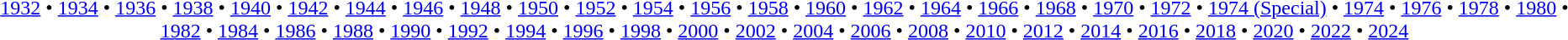<table id=toc class=toc summary=Contents>
<tr>
<td align=center><br><a href='#'>1932</a> • <a href='#'>1934</a> • <a href='#'>1936</a> • <a href='#'>1938</a> • <a href='#'>1940</a> • <a href='#'>1942</a> • <a href='#'>1944</a> • <a href='#'>1946</a> • <a href='#'>1948</a> • <a href='#'>1950</a> • <a href='#'>1952</a> • <a href='#'>1954</a> • <a href='#'>1956</a> • <a href='#'>1958</a> • <a href='#'>1960</a> • <a href='#'>1962</a> • <a href='#'>1964</a> • <a href='#'>1966</a> • <a href='#'>1968</a> • <a href='#'>1970</a> • <a href='#'>1972</a> • <a href='#'>1974 (Special)</a> • <a href='#'>1974</a> • <a href='#'>1976</a> • <a href='#'>1978</a> • <a href='#'>1980</a> • <a href='#'>1982</a> • <a href='#'>1984</a> • <a href='#'>1986</a> • <a href='#'>1988</a> • <a href='#'>1990</a> • <a href='#'>1992</a> • <a href='#'>1994</a> • <a href='#'>1996</a> • <a href='#'>1998</a> • <a href='#'>2000</a> • <a href='#'>2002</a> • <a href='#'>2004</a> • <a href='#'>2006</a> • <a href='#'>2008</a> • <a href='#'>2010</a> • <a href='#'>2012</a> • <a href='#'>2014</a> • <a href='#'>2016</a> • <a href='#'>2018</a> • <a href='#'>2020</a> • <a href='#'>2022</a> •
<a href='#'>2024</a></td>
</tr>
</table>
